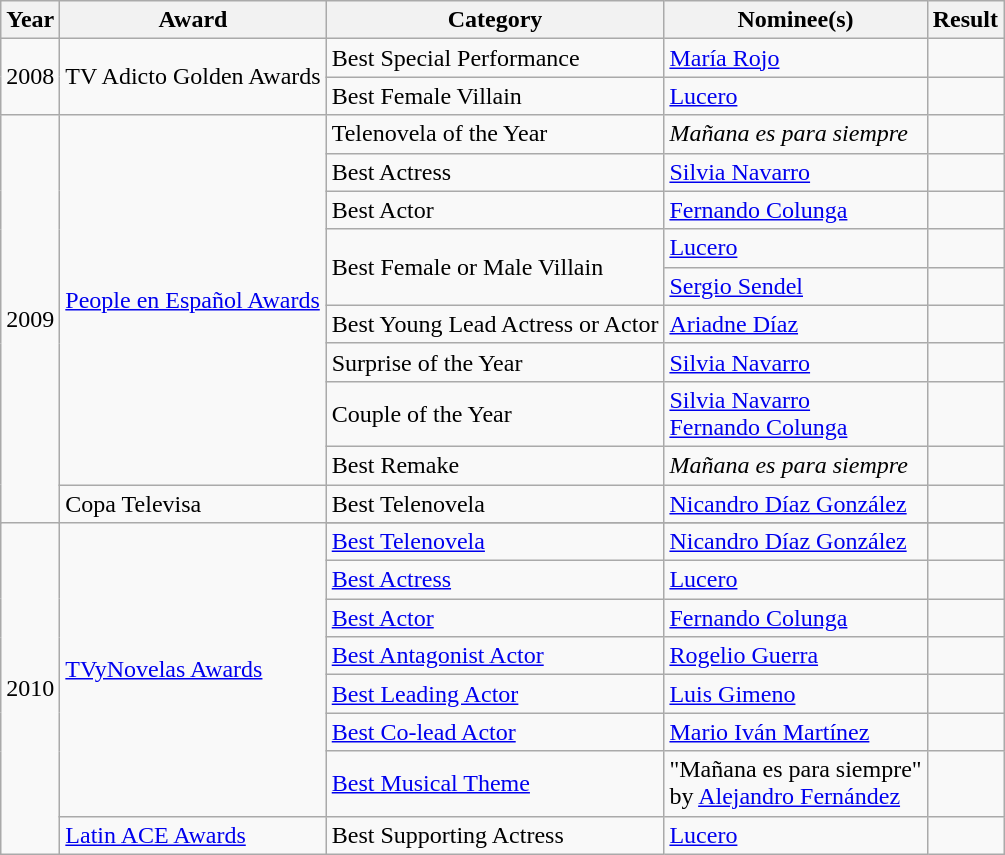<table class="wikitable sortable">
<tr>
<th>Year</th>
<th>Award</th>
<th>Category</th>
<th>Nominee(s)</th>
<th>Result</th>
</tr>
<tr>
<td rowspan=2>2008</td>
<td rowspan=2>TV Adicto Golden Awards</td>
<td>Best Special Performance</td>
<td><a href='#'>María Rojo</a></td>
<td></td>
</tr>
<tr>
<td>Best Female Villain</td>
<td><a href='#'>Lucero</a></td>
<td></td>
</tr>
<tr>
<td rowspan=10>2009</td>
<td rowspan=9><a href='#'>People en Español Awards</a></td>
<td>Telenovela of the Year</td>
<td><em>Mañana es para siempre</em></td>
<td></td>
</tr>
<tr>
<td>Best Actress</td>
<td><a href='#'>Silvia Navarro</a></td>
<td></td>
</tr>
<tr>
<td>Best Actor</td>
<td><a href='#'>Fernando Colunga</a></td>
<td></td>
</tr>
<tr>
<td rowspan="2">Best Female or Male Villain</td>
<td><a href='#'>Lucero</a></td>
<td></td>
</tr>
<tr>
<td><a href='#'>Sergio Sendel</a></td>
<td></td>
</tr>
<tr>
<td>Best Young Lead Actress or Actor</td>
<td><a href='#'>Ariadne Díaz</a></td>
<td></td>
</tr>
<tr>
<td>Surprise of the Year</td>
<td><a href='#'>Silvia Navarro</a></td>
<td></td>
</tr>
<tr>
<td>Couple of the Year</td>
<td><a href='#'>Silvia Navarro</a> <br> <a href='#'>Fernando Colunga</a></td>
<td></td>
</tr>
<tr>
<td>Best Remake</td>
<td><em>Mañana es para siempre</em></td>
<td></td>
</tr>
<tr>
<td>Copa Televisa</td>
<td>Best Telenovela</td>
<td><a href='#'>Nicandro Díaz González</a></td>
<td></td>
</tr>
<tr>
<td rowspan="9">2010</td>
<td rowspan="8"><a href='#'>TVyNovelas Awards</a></td>
</tr>
<tr>
<td><a href='#'>Best Telenovela</a></td>
<td><a href='#'>Nicandro Díaz González</a></td>
<td></td>
</tr>
<tr>
<td><a href='#'>Best Actress</a></td>
<td><a href='#'>Lucero</a></td>
<td></td>
</tr>
<tr>
<td><a href='#'>Best Actor</a></td>
<td><a href='#'>Fernando Colunga</a></td>
<td></td>
</tr>
<tr>
<td><a href='#'>Best Antagonist Actor</a></td>
<td><a href='#'>Rogelio Guerra</a></td>
<td></td>
</tr>
<tr>
<td><a href='#'>Best Leading Actor</a></td>
<td><a href='#'>Luis Gimeno</a></td>
<td></td>
</tr>
<tr>
<td><a href='#'>Best Co-lead Actor</a></td>
<td><a href='#'>Mario Iván Martínez</a></td>
<td></td>
</tr>
<tr>
<td><a href='#'>Best Musical Theme</a></td>
<td>"Mañana es para siempre" <br> by <a href='#'>Alejandro Fernández</a></td>
<td></td>
</tr>
<tr>
<td><a href='#'>Latin ACE Awards</a></td>
<td>Best Supporting Actress</td>
<td><a href='#'>Lucero</a></td>
<td></td>
</tr>
</table>
